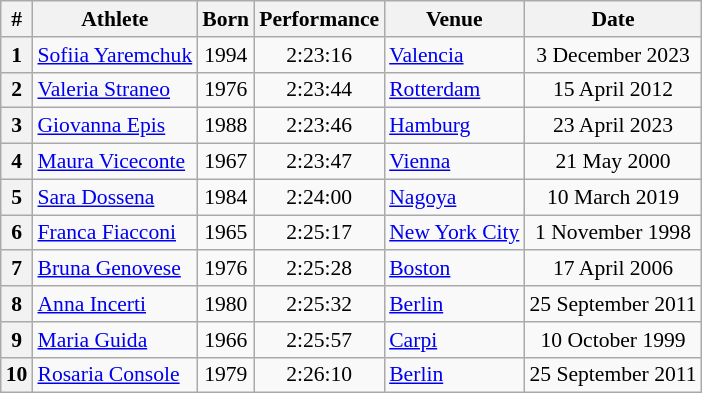<table class="wikitable" style="font-size:90%; text-align:center;">
<tr>
<th>#</th>
<th>Athlete</th>
<th>Born</th>
<th>Performance</th>
<th>Venue</th>
<th>Date</th>
</tr>
<tr>
<th>1</th>
<td align=left><a href='#'>Sofiia Yaremchuk</a></td>
<td>1994</td>
<td align=center>2:23:16</td>
<td align=left> <a href='#'>Valencia</a></td>
<td>3 December 2023</td>
</tr>
<tr>
<th>2</th>
<td align=left><a href='#'>Valeria Straneo</a></td>
<td>1976</td>
<td align=center>2:23:44</td>
<td align=left> <a href='#'>Rotterdam</a></td>
<td>15 April 2012</td>
</tr>
<tr>
<th>3</th>
<td align=left><a href='#'>Giovanna Epis</a></td>
<td>1988</td>
<td align=center>2:23:46</td>
<td align=left> <a href='#'>Hamburg</a></td>
<td>23 April 2023</td>
</tr>
<tr>
<th>4</th>
<td align=left><a href='#'>Maura Viceconte</a></td>
<td>1967</td>
<td align=center>2:23:47</td>
<td align=left> <a href='#'>Vienna</a></td>
<td>21 May 2000</td>
</tr>
<tr>
<th>5</th>
<td align=left><a href='#'>Sara Dossena</a></td>
<td>1984</td>
<td>2:24:00</td>
<td align=left> <a href='#'>Nagoya</a></td>
<td>10 March 2019</td>
</tr>
<tr>
<th>6</th>
<td align=left><a href='#'>Franca Fiacconi</a></td>
<td>1965</td>
<td align=center>2:25:17</td>
<td align=left> <a href='#'>New York City</a></td>
<td>1 November 1998</td>
</tr>
<tr>
<th>7</th>
<td align=left><a href='#'>Bruna Genovese</a></td>
<td>1976</td>
<td align=center>2:25:28</td>
<td align=left> <a href='#'>Boston</a></td>
<td>17 April 2006</td>
</tr>
<tr>
<th>8</th>
<td align=left><a href='#'>Anna Incerti</a></td>
<td>1980</td>
<td align=center>2:25:32</td>
<td align=left> <a href='#'>Berlin</a></td>
<td>25 September 2011</td>
</tr>
<tr>
<th>9</th>
<td align=left><a href='#'>Maria Guida</a></td>
<td>1966</td>
<td align=center>2:25:57</td>
<td align=left> <a href='#'>Carpi</a></td>
<td>10 October 1999</td>
</tr>
<tr>
<th>10</th>
<td align=left><a href='#'>Rosaria Console</a></td>
<td>1979</td>
<td align=center>2:26:10</td>
<td align=left> <a href='#'>Berlin</a></td>
<td>25 September 2011</td>
</tr>
</table>
